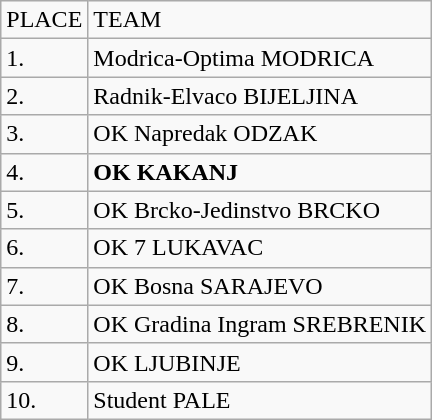<table class="wikitable">
<tr>
<td>PLACE</td>
<td>TEAM</td>
</tr>
<tr>
<td>1.</td>
<td>Modrica-Optima MODRICA</td>
</tr>
<tr>
<td>2.</td>
<td>Radnik-Elvaco BIJELJINA</td>
</tr>
<tr>
<td>3.</td>
<td>OK Napredak ODZAK</td>
</tr>
<tr>
<td>4.</td>
<td><strong>OK KAKANJ</strong></td>
</tr>
<tr>
<td>5.</td>
<td>OK Brcko-Jedinstvo BRCKO</td>
</tr>
<tr>
<td>6.</td>
<td>OK 7 LUKAVAC</td>
</tr>
<tr>
<td>7.</td>
<td>OK Bosna SARAJEVO</td>
</tr>
<tr>
<td>8.</td>
<td>OK Gradina Ingram SREBRENIK</td>
</tr>
<tr>
<td>9.</td>
<td>OK LJUBINJE</td>
</tr>
<tr>
<td>10.</td>
<td>Student PALE</td>
</tr>
</table>
